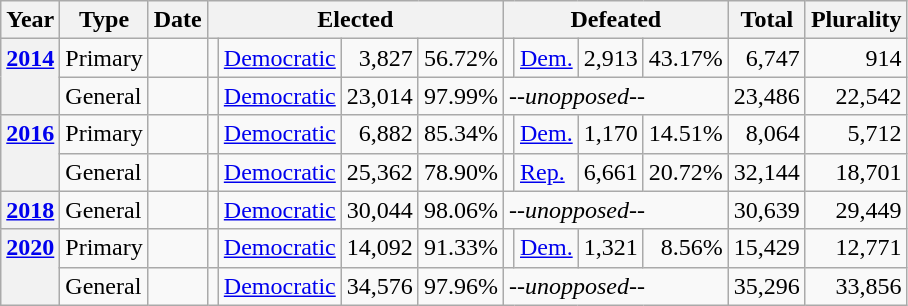<table class=wikitable>
<tr>
<th>Year</th>
<th>Type</th>
<th>Date</th>
<th ! colspan="4">Elected</th>
<th ! colspan="4">Defeated</th>
<th>Total</th>
<th>Plurality</th>
</tr>
<tr>
<th rowspan="2" valign="top"><a href='#'>2014</a></th>
<td valign="top">Primary</td>
<td valign="top"></td>
<td valign="top"></td>
<td valign="top" ><a href='#'>Democratic</a></td>
<td valign="top" align="right">3,827</td>
<td valign="top" align="right">56.72%</td>
<td valign="top"></td>
<td valign="top" ><a href='#'>Dem.</a></td>
<td valign="top" align="right">2,913</td>
<td valign="top" align="right">43.17%</td>
<td valign="top" align="right">6,747</td>
<td valign="top" align="right">914</td>
</tr>
<tr>
<td valign="top">General</td>
<td valign="top"></td>
<td valign="top"></td>
<td valign="top" ><a href='#'>Democratic</a></td>
<td valign="top" align="right">23,014</td>
<td valign="top" align="right">97.99%</td>
<td valign="top" colspan="4">--<em>unopposed--</em></td>
<td valign="top" align="right">23,486</td>
<td valign="top" align="right">22,542</td>
</tr>
<tr>
<th rowspan="2" valign="top"><a href='#'>2016</a></th>
<td valign="top">Primary</td>
<td valign="top"></td>
<td valign="top"></td>
<td valign="top" ><a href='#'>Democratic</a></td>
<td valign="top" align="right">6,882</td>
<td valign="top" align="right">85.34%</td>
<td valign="top"></td>
<td valign="top" ><a href='#'>Dem.</a></td>
<td valign="top" align="right">1,170</td>
<td valign="top" align="right">14.51%</td>
<td valign="top" align="right">8,064</td>
<td valign="top" align="right">5,712</td>
</tr>
<tr>
<td valign="top">General</td>
<td valign="top"></td>
<td valign="top"></td>
<td valign="top" ><a href='#'>Democratic</a></td>
<td valign="top" align="right">25,362</td>
<td valign="top" align="right">78.90%</td>
<td valign="top"></td>
<td valign="top" ><a href='#'>Rep.</a></td>
<td valign="top" align="right">6,661</td>
<td valign="top" align="right">20.72%</td>
<td valign="top" align="right">32,144</td>
<td valign="top" align="right">18,701</td>
</tr>
<tr>
<th valign="top"><a href='#'>2018</a></th>
<td valign="top">General</td>
<td valign="top"></td>
<td valign="top"></td>
<td valign="top" ><a href='#'>Democratic</a></td>
<td valign="top" align="right">30,044</td>
<td valign="top" align="right">98.06%</td>
<td valign="top" colspan="4">--<em>unopposed--</em></td>
<td valign="top" align="right">30,639</td>
<td valign="top" align="right">29,449</td>
</tr>
<tr>
<th rowspan="2" valign="top"><a href='#'>2020</a></th>
<td valign="top">Primary</td>
<td valign="top"></td>
<td valign="top"></td>
<td valign="top" ><a href='#'>Democratic</a></td>
<td valign="top" align="right">14,092</td>
<td valign="top" align="right">91.33%</td>
<td valign="top"></td>
<td valign="top" ><a href='#'>Dem.</a></td>
<td valign="top" align="right">1,321</td>
<td valign="top" align="right">8.56%</td>
<td valign="top" align="right">15,429</td>
<td valign="top" align="right">12,771</td>
</tr>
<tr>
<td valign="top">General</td>
<td valign="top"></td>
<td valign="top"></td>
<td valign="top" ><a href='#'>Democratic</a></td>
<td valign="top" align="right">34,576</td>
<td valign="top" align="right">97.96%</td>
<td valign="top" colspan="4">--<em>unopposed--</em></td>
<td valign="top" align="right">35,296</td>
<td valign="top" align="right">33,856</td>
</tr>
</table>
